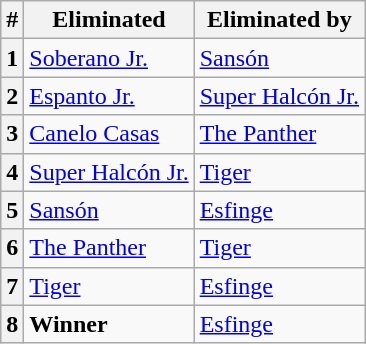<table class="wikitable" align="center">
<tr>
<th scope="col">#</th>
<th scope="col">Eliminated</th>
<th scope="col">Eliminated by</th>
</tr>
<tr>
<th>1</th>
<td><a href='#'>Soberano Jr.</a></td>
<td><a href='#'>Sansón</a></td>
</tr>
<tr>
<th>2</th>
<td><a href='#'>Espanto Jr.</a></td>
<td><a href='#'>Super Halcón Jr.</a></td>
</tr>
<tr>
<th>3</th>
<td><a href='#'>Canelo Casas</a></td>
<td><a href='#'>The Panther</a></td>
</tr>
<tr>
<th>4</th>
<td><a href='#'>Super Halcón Jr.</a></td>
<td><a href='#'>Tiger</a></td>
</tr>
<tr>
<th>5</th>
<td><a href='#'>Sansón</a></td>
<td><a href='#'>Esfinge</a></td>
</tr>
<tr>
<th>6</th>
<td><a href='#'>The Panther</a></td>
<td><a href='#'>Tiger</a></td>
</tr>
<tr>
<th>7</th>
<td><a href='#'>Tiger</a></td>
<td><a href='#'>Esfinge</a></td>
</tr>
<tr>
<th>8</th>
<td><strong>Winner</strong></td>
<td><a href='#'>Esfinge</a></td>
</tr>
</table>
